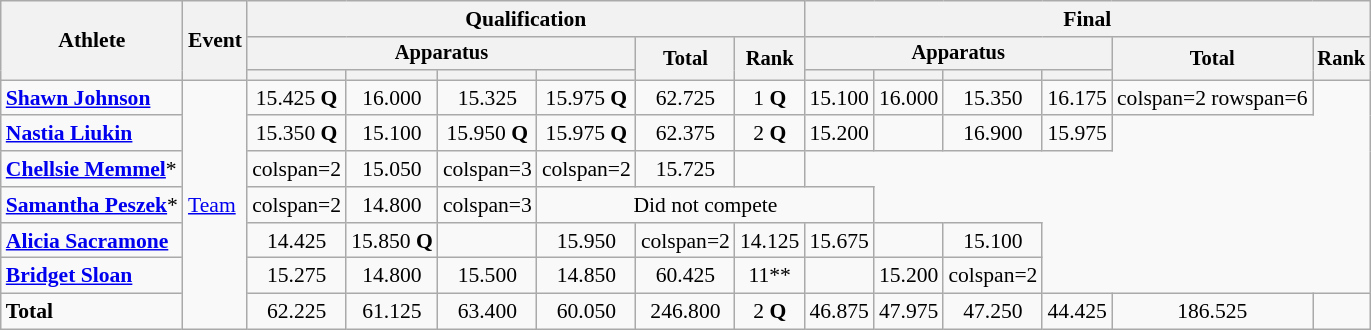<table class=wikitable style=font-size:90%;text-align:center>
<tr>
<th rowspan=3>Athlete</th>
<th rowspan=3>Event</th>
<th colspan=6>Qualification</th>
<th colspan=6>Final</th>
</tr>
<tr style=font-size:95%>
<th colspan=4>Apparatus</th>
<th rowspan=2>Total</th>
<th rowspan=2>Rank</th>
<th colspan=4>Apparatus</th>
<th rowspan=2>Total</th>
<th rowspan=2>Rank</th>
</tr>
<tr style=font-size:95%>
<th></th>
<th></th>
<th></th>
<th></th>
<th></th>
<th></th>
<th></th>
<th></th>
</tr>
<tr>
<td align=left><strong><a href='#'>Shawn Johnson</a></strong></td>
<td rowspan=7 align=left><a href='#'>Team</a></td>
<td>15.425 <strong>Q</strong></td>
<td>16.000</td>
<td>15.325</td>
<td>15.975 <strong>Q</strong></td>
<td>62.725</td>
<td>1 <strong>Q</strong></td>
<td>15.100</td>
<td>16.000</td>
<td>15.350</td>
<td>16.175</td>
<td>colspan=2 rowspan=6 </td>
</tr>
<tr>
<td align=left><strong><a href='#'>Nastia Liukin</a></strong></td>
<td>15.350 <strong>Q</strong></td>
<td>15.100</td>
<td>15.950 <strong>Q</strong></td>
<td>15.975 <strong>Q</strong></td>
<td>62.375</td>
<td>2 <strong>Q</strong></td>
<td>15.200</td>
<td></td>
<td>16.900</td>
<td>15.975</td>
</tr>
<tr>
<td align=left><strong><a href='#'>Chellsie Memmel</a></strong>*</td>
<td>colspan=2 </td>
<td>15.050</td>
<td>colspan=3 </td>
<td>colspan=2 </td>
<td>15.725</td>
<td></td>
</tr>
<tr>
<td align=left><strong><a href='#'>Samantha Peszek</a></strong>*</td>
<td>colspan=2 </td>
<td>14.800</td>
<td>colspan=3 </td>
<td colspan=4>Did not compete</td>
</tr>
<tr>
<td align=left><strong><a href='#'>Alicia Sacramone</a></strong></td>
<td>14.425</td>
<td>15.850 <strong>Q</strong></td>
<td></td>
<td>15.950</td>
<td>colspan=2 </td>
<td>14.125</td>
<td>15.675</td>
<td></td>
<td>15.100</td>
</tr>
<tr>
<td align=left><strong><a href='#'>Bridget Sloan</a></strong></td>
<td>15.275</td>
<td>14.800</td>
<td>15.500</td>
<td>14.850</td>
<td>60.425</td>
<td>11**</td>
<td></td>
<td>15.200</td>
<td>colspan=2 </td>
</tr>
<tr>
<td align=left><strong>Total</strong></td>
<td>62.225</td>
<td>61.125</td>
<td>63.400</td>
<td>60.050</td>
<td>246.800</td>
<td>2 <strong>Q</strong></td>
<td>46.875</td>
<td>47.975</td>
<td>47.250</td>
<td>44.425</td>
<td>186.525</td>
<td></td>
</tr>
</table>
